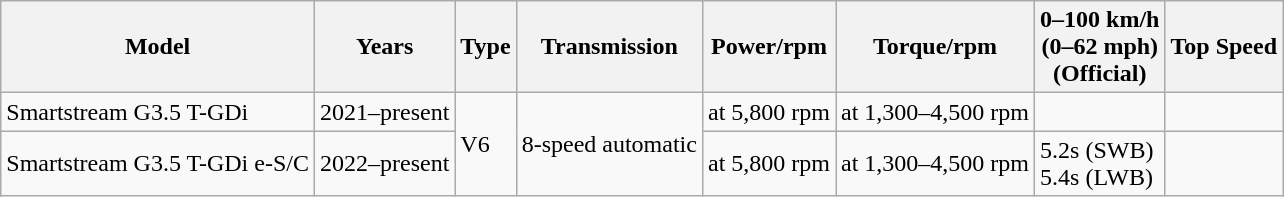<table class="wikitable sortable collapsible">
<tr>
<th>Model</th>
<th>Years</th>
<th>Type</th>
<th>Transmission</th>
<th>Power/rpm</th>
<th>Torque/rpm</th>
<th>0–100 km/h<br>(0–62 mph)<br>(Official)</th>
<th>Top Speed</th>
</tr>
<tr>
<td>Smartstream G3.5 T-GDi</td>
<td>2021–present</td>
<td rowspan=2> V6</td>
<td rowspan=2>8-speed automatic</td>
<td> at 5,800 rpm</td>
<td> at 1,300–4,500 rpm</td>
<td></td>
<td></td>
</tr>
<tr>
<td>Smartstream G3.5 T-GDi e-S/C</td>
<td>2022–present</td>
<td> at 5,800 rpm</td>
<td> at 1,300–4,500 rpm</td>
<td>5.2s (SWB)<br>5.4s (LWB)</td>
<td></td>
</tr>
</table>
